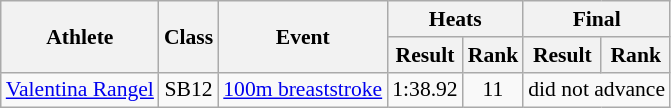<table class=wikitable style="font-size:90%">
<tr>
<th rowspan="2">Athlete</th>
<th rowspan="2">Class</th>
<th rowspan="2">Event</th>
<th colspan="2">Heats</th>
<th colspan="2">Final</th>
</tr>
<tr>
<th>Result</th>
<th>Rank</th>
<th>Result</th>
<th>Rank</th>
</tr>
<tr>
<td><a href='#'>Valentina Rangel</a></td>
<td style="text-align:center;">SB12</td>
<td><a href='#'>100m breaststroke</a></td>
<td style="text-align:center;">1:38.92</td>
<td style="text-align:center;">11</td>
<td style="text-align:center;" colspan="2">did not advance</td>
</tr>
</table>
